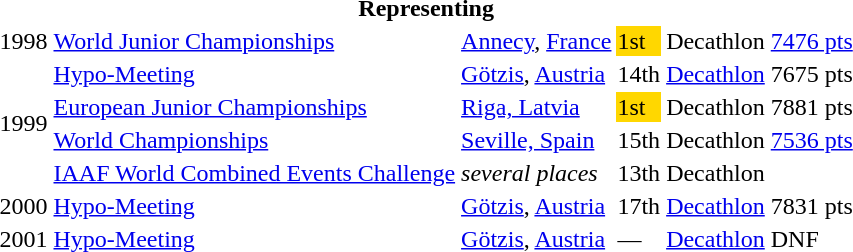<table>
<tr>
<th colspan="6">Representing </th>
</tr>
<tr>
<td>1998</td>
<td><a href='#'>World Junior Championships</a></td>
<td><a href='#'>Annecy</a>, <a href='#'>France</a></td>
<td bgcolor="gold">1st</td>
<td>Decathlon</td>
<td><a href='#'>7476 pts</a></td>
</tr>
<tr>
<td rowspan=4>1999</td>
<td><a href='#'>Hypo-Meeting</a></td>
<td><a href='#'>Götzis</a>, <a href='#'>Austria</a></td>
<td>14th</td>
<td><a href='#'>Decathlon</a></td>
<td>7675 pts</td>
</tr>
<tr>
<td><a href='#'>European Junior Championships</a></td>
<td><a href='#'>Riga, Latvia</a></td>
<td bgcolor="gold">1st</td>
<td>Decathlon</td>
<td>7881 pts</td>
</tr>
<tr>
<td><a href='#'>World Championships</a></td>
<td><a href='#'>Seville, Spain</a></td>
<td>15th</td>
<td>Decathlon</td>
<td><a href='#'>7536 pts</a></td>
</tr>
<tr>
<td><a href='#'>IAAF World Combined Events Challenge</a></td>
<td><em>several places</em></td>
<td>13th</td>
<td>Decathlon</td>
<td></td>
</tr>
<tr>
<td>2000</td>
<td><a href='#'>Hypo-Meeting</a></td>
<td><a href='#'>Götzis</a>, <a href='#'>Austria</a></td>
<td>17th</td>
<td><a href='#'>Decathlon</a></td>
<td>7831 pts</td>
</tr>
<tr>
<td>2001</td>
<td><a href='#'>Hypo-Meeting</a></td>
<td><a href='#'>Götzis</a>, <a href='#'>Austria</a></td>
<td>—</td>
<td><a href='#'>Decathlon</a></td>
<td>DNF</td>
</tr>
</table>
